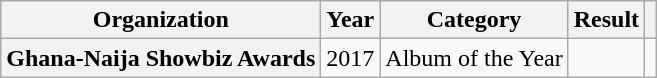<table class="wikitable sortable plainrowheaders" style="border:none; margin:0;">
<tr>
<th scope="col">Organization</th>
<th scope="col">Year</th>
<th scope="col">Category</th>
<th scope="col">Result</th>
<th class="unsortable" scope="col"></th>
</tr>
<tr>
<th scope="row">Ghana-Naija Showbiz Awards</th>
<td>2017</td>
<td>Album of the Year</td>
<td></td>
<td></td>
</tr>
<tr>
</tr>
</table>
